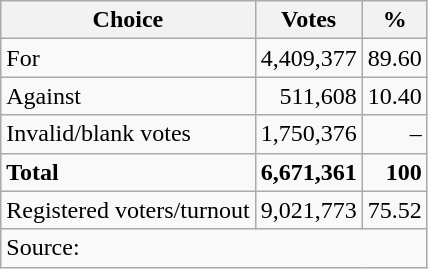<table class=wikitable style=text-align:right>
<tr>
<th>Choice</th>
<th>Votes</th>
<th>%</th>
</tr>
<tr>
<td align=left>For</td>
<td>4,409,377</td>
<td>89.60</td>
</tr>
<tr>
<td align=left>Against</td>
<td>511,608</td>
<td>10.40</td>
</tr>
<tr>
<td align=left>Invalid/blank votes</td>
<td>1,750,376</td>
<td>–</td>
</tr>
<tr>
<td align=left><strong>Total</strong></td>
<td><strong>6,671,361</strong></td>
<td><strong>100</strong></td>
</tr>
<tr>
<td align=left>Registered voters/turnout</td>
<td>9,021,773</td>
<td>75.52</td>
</tr>
<tr>
<td align=left colspan=3>Source: </td>
</tr>
</table>
